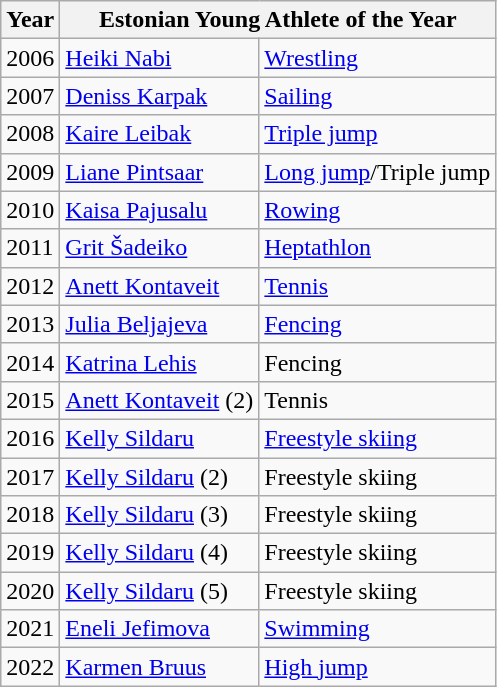<table class="wikitable">
<tr>
<th>Year</th>
<th colspan=2>Estonian Young Athlete of the Year</th>
</tr>
<tr>
<td>2006</td>
<td><a href='#'>Heiki Nabi</a></td>
<td><a href='#'>Wrestling</a></td>
</tr>
<tr>
<td>2007</td>
<td><a href='#'>Deniss Karpak</a></td>
<td><a href='#'>Sailing</a></td>
</tr>
<tr>
<td>2008</td>
<td><a href='#'>Kaire Leibak</a></td>
<td><a href='#'>Triple jump</a></td>
</tr>
<tr>
<td>2009</td>
<td><a href='#'>Liane Pintsaar</a></td>
<td><a href='#'>Long jump</a>/Triple jump</td>
</tr>
<tr>
<td>2010</td>
<td><a href='#'>Kaisa Pajusalu</a></td>
<td><a href='#'>Rowing</a></td>
</tr>
<tr>
<td>2011</td>
<td><a href='#'>Grit Šadeiko</a></td>
<td><a href='#'>Heptathlon</a></td>
</tr>
<tr>
<td>2012</td>
<td><a href='#'>Anett Kontaveit</a></td>
<td><a href='#'>Tennis</a></td>
</tr>
<tr>
<td>2013</td>
<td><a href='#'>Julia Beljajeva</a></td>
<td><a href='#'>Fencing</a></td>
</tr>
<tr>
<td>2014</td>
<td><a href='#'>Katrina Lehis</a></td>
<td>Fencing</td>
</tr>
<tr>
<td>2015</td>
<td><a href='#'>Anett Kontaveit</a> (2)</td>
<td>Tennis</td>
</tr>
<tr>
<td>2016</td>
<td><a href='#'>Kelly Sildaru</a></td>
<td><a href='#'>Freestyle skiing</a></td>
</tr>
<tr>
<td>2017</td>
<td><a href='#'>Kelly Sildaru</a> (2)</td>
<td>Freestyle skiing</td>
</tr>
<tr>
<td>2018</td>
<td><a href='#'>Kelly Sildaru</a> (3)</td>
<td>Freestyle skiing</td>
</tr>
<tr>
<td>2019</td>
<td><a href='#'>Kelly Sildaru</a> (4)</td>
<td>Freestyle skiing</td>
</tr>
<tr>
<td>2020</td>
<td><a href='#'>Kelly Sildaru</a> (5)</td>
<td>Freestyle skiing</td>
</tr>
<tr>
<td>2021</td>
<td><a href='#'>Eneli Jefimova</a></td>
<td><a href='#'>Swimming</a></td>
</tr>
<tr>
<td>2022</td>
<td><a href='#'>Karmen Bruus</a></td>
<td><a href='#'>High jump</a></td>
</tr>
</table>
